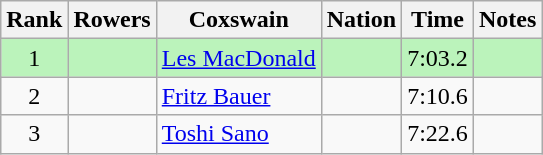<table class="wikitable sortable" style="text-align:center">
<tr>
<th>Rank</th>
<th>Rowers</th>
<th>Coxswain</th>
<th>Nation</th>
<th>Time</th>
<th>Notes</th>
</tr>
<tr bgcolor=bbf3bb>
<td>1</td>
<td align=left></td>
<td align=left><a href='#'>Les MacDonald</a></td>
<td align=left></td>
<td>7:03.2</td>
<td></td>
</tr>
<tr>
<td>2</td>
<td align=left></td>
<td align=left><a href='#'>Fritz Bauer</a></td>
<td align=left></td>
<td>7:10.6</td>
<td></td>
</tr>
<tr>
<td>3</td>
<td align=left></td>
<td align=left><a href='#'>Toshi Sano</a></td>
<td align=left></td>
<td>7:22.6</td>
<td></td>
</tr>
</table>
